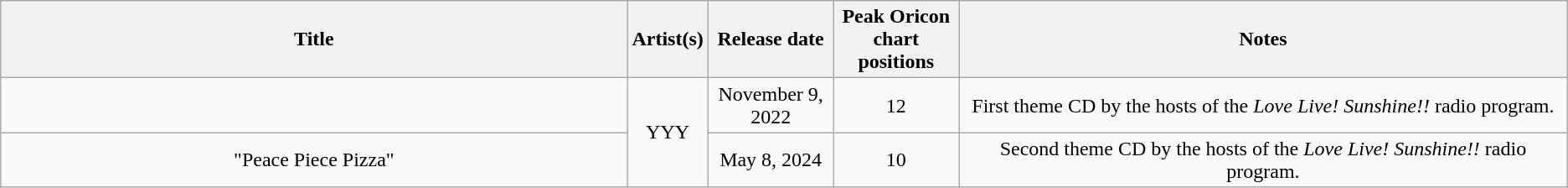<table class="wikitable" style="text-align:center;">
<tr>
<th scope="col" rowspan="1" width="40%">Title</th>
<th scope="col" rowspan="1">Artist(s)</th>
<th scope="col" rowspan="1" width="8%">Release date</th>
<th scope="col" rowspan="1" width="8%">Peak Oricon<br>chart positions</th>
<th scope="col" rowspan="1">Notes</th>
</tr>
<tr>
<td></td>
<td rowspan="2">YYY</td>
<td>November 9, 2022</td>
<td>12</td>
<td>First theme CD by the hosts of the <em>Love Live! Sunshine!!</em> radio program.</td>
</tr>
<tr>
<td>"Peace Piece Pizza"</td>
<td>May 8, 2024</td>
<td>10</td>
<td>Second theme CD by the hosts of the <em>Love Live! Sunshine!!</em> radio program.</td>
</tr>
</table>
